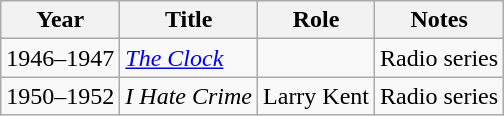<table class=wikitable>
<tr>
<th>Year</th>
<th>Title</th>
<th>Role</th>
<th>Notes</th>
</tr>
<tr>
<td>1946–1947</td>
<td><em><a href='#'>The Clock</a></em></td>
<td></td>
<td>Radio series</td>
</tr>
<tr>
<td>1950–1952</td>
<td><em>I Hate Crime</em></td>
<td>Larry Kent</td>
<td>Radio series</td>
</tr>
</table>
